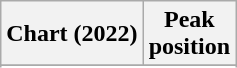<table class="wikitable sortable plainrowheaders" style="text-align:center">
<tr>
<th scope="col">Chart (2022)</th>
<th scope="col">Peak<br>position</th>
</tr>
<tr>
</tr>
<tr>
</tr>
</table>
